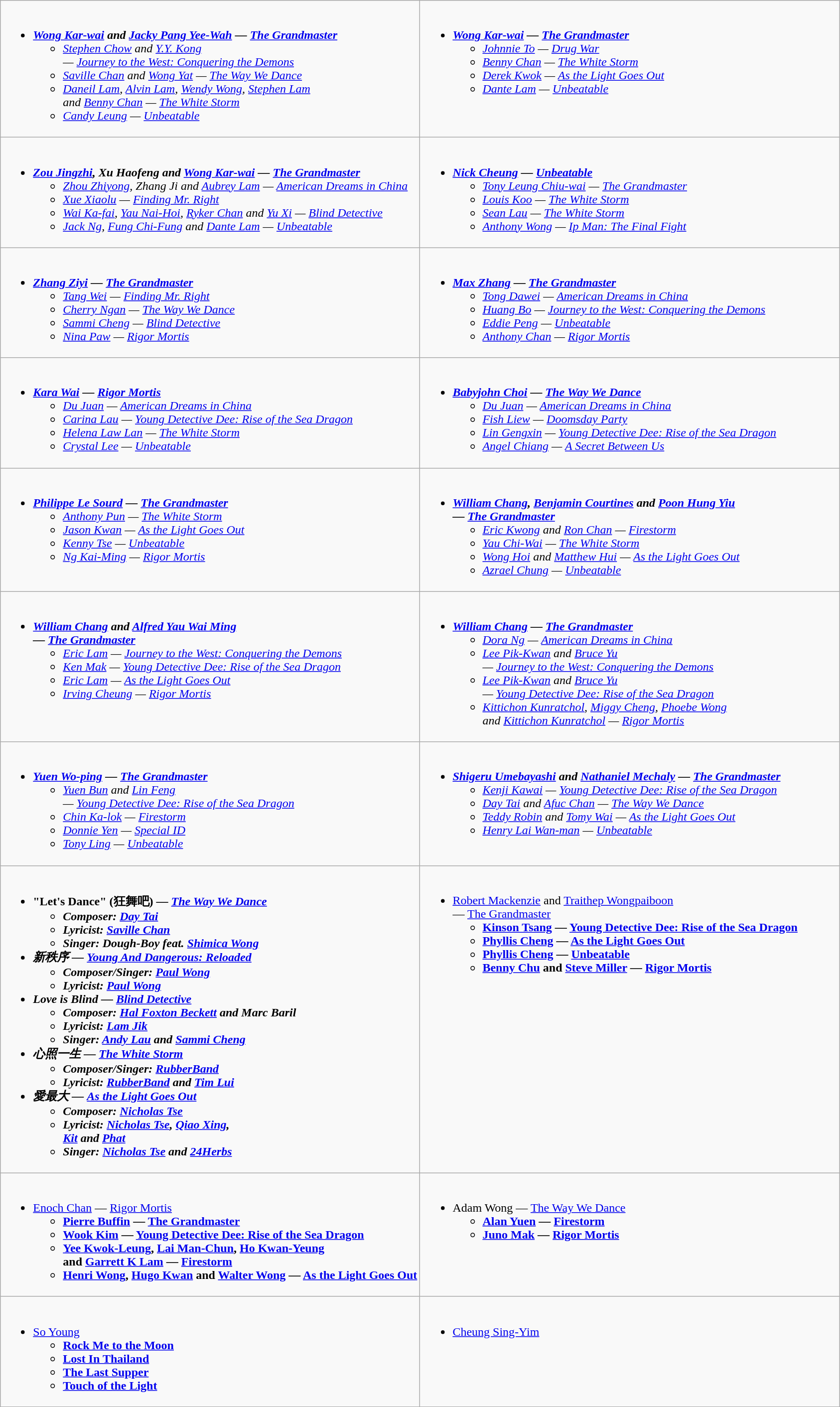<table class=wikitable>
<tr>
<td valign="top" width="50%"><br><ul><li><strong><em><a href='#'>Wong Kar-wai</a> and  <a href='#'>Jacky Pang Yee-Wah</a> — <a href='#'>The Grandmaster</a></em></strong> <ul><li><em><a href='#'>Stephen Chow</a> and <a href='#'>Y.Y. Kong</a> <br> — <a href='#'>Journey to the West: Conquering the Demons</a></em></li><li><em><a href='#'>Saville Chan</a> and <a href='#'>Wong Yat</a> — <a href='#'>The Way We Dance</a></em></li><li><em><a href='#'>Daneil Lam</a>, <a href='#'>Alvin Lam</a>, <a href='#'>Wendy Wong</a>, <a href='#'>Stephen Lam</a> <br> and <a href='#'>Benny Chan</a> — <a href='#'>The White Storm</a></em></li><li><em><a href='#'>Candy Leung</a> — <a href='#'>Unbeatable</a></em></li></ul></li></ul></td>
<td valign="top" width="50%"><br><ul><li><strong><em><a href='#'>Wong Kar-wai</a> — <a href='#'>The Grandmaster</a></em></strong><ul><li><em><a href='#'>Johnnie To</a> — <a href='#'>Drug War</a></em></li><li><em><a href='#'>Benny Chan</a> — <a href='#'>The White Storm</a></em></li><li><em><a href='#'>Derek Kwok</a> — <a href='#'>As the Light Goes Out</a></em></li><li><em><a href='#'>Dante Lam</a> — <a href='#'>Unbeatable</a></em></li></ul></li></ul></td>
</tr>
<tr>
<td valign="top" width="50%"><br><ul><li><strong><em><a href='#'>Zou Jingzhi</a>, Xu Haofeng and <a href='#'>Wong Kar-wai</a> — <a href='#'>The Grandmaster</a></em></strong><ul><li><em><a href='#'>Zhou Zhiyong</a>, Zhang Ji and <a href='#'>Aubrey Lam</a> — <a href='#'>American Dreams in China</a></em></li><li><em><a href='#'>Xue Xiaolu</a> — <a href='#'>Finding Mr. Right</a></em></li><li><em><a href='#'>Wai Ka-fai</a>, <a href='#'>Yau Nai-Hoi</a>, <a href='#'>Ryker Chan</a> and <a href='#'>Yu Xi</a> — <a href='#'>Blind Detective</a></em></li><li><em><a href='#'>Jack Ng</a>, <a href='#'>Fung Chi-Fung</a> and <a href='#'>Dante Lam</a> — <a href='#'>Unbeatable</a></em></li></ul></li></ul></td>
<td valign="top" width="50%"><br><ul><li><strong><em><a href='#'>Nick Cheung</a> — <a href='#'>Unbeatable</a></em></strong><ul><li><em><a href='#'>Tony Leung Chiu-wai</a> — <a href='#'>The Grandmaster</a></em></li><li><em><a href='#'>Louis Koo</a> — <a href='#'>The White Storm</a></em></li><li><em><a href='#'>Sean Lau</a> — <a href='#'>The White Storm</a></em></li><li><em><a href='#'>Anthony Wong</a> — <a href='#'>Ip Man: The Final Fight</a></em></li></ul></li></ul></td>
</tr>
<tr>
<td valign="top" width="50%"><br><ul><li><strong><em><a href='#'>Zhang Ziyi</a> — <a href='#'>The Grandmaster</a></em></strong><ul><li><em><a href='#'>Tang Wei</a> — <a href='#'>Finding Mr. Right</a></em></li><li><em><a href='#'>Cherry Ngan</a> — <a href='#'>The Way We Dance</a></em></li><li><em><a href='#'>Sammi Cheng</a> — <a href='#'>Blind Detective</a></em></li><li><em><a href='#'>Nina Paw</a> — <a href='#'>Rigor Mortis</a></em></li></ul></li></ul></td>
<td valign="top" width="50%"><br><ul><li><strong><em><a href='#'>Max Zhang</a> — <a href='#'>The Grandmaster</a></em></strong><ul><li><em><a href='#'>Tong Dawei</a> — <a href='#'>American Dreams in China</a></em></li><li><em><a href='#'>Huang Bo</a> — <a href='#'>Journey to the West: Conquering the Demons</a></em></li><li><em><a href='#'>Eddie Peng</a> — <a href='#'>Unbeatable</a></em></li><li><em><a href='#'>Anthony Chan</a> — <a href='#'>Rigor Mortis</a></em></li></ul></li></ul></td>
</tr>
<tr>
<td valign="top" width="50%"><br><ul><li><strong><em><a href='#'>Kara Wai</a> — <a href='#'>Rigor Mortis</a></em></strong><ul><li><em><a href='#'>Du Juan</a> — <a href='#'>American Dreams in China</a></em></li><li><em><a href='#'>Carina Lau</a> — <a href='#'>Young Detective Dee: Rise of the Sea Dragon</a></em></li><li><em><a href='#'>Helena Law Lan</a> — <a href='#'>The White Storm</a></em></li><li><em><a href='#'>Crystal Lee</a> — <a href='#'>Unbeatable</a></em></li></ul></li></ul></td>
<td valign="top" width="50%"><br><ul><li><strong><em><a href='#'>Babyjohn Choi</a> — <a href='#'>The Way We Dance</a></em></strong><ul><li><em><a href='#'>Du Juan</a> — <a href='#'>American Dreams in China</a></em></li><li><em><a href='#'>Fish Liew</a> — <a href='#'>Doomsday Party</a></em></li><li><em><a href='#'>Lin Gengxin</a> — <a href='#'>Young Detective Dee: Rise of the Sea Dragon</a></em></li><li><em><a href='#'>Angel Chiang</a> — <a href='#'>A Secret Between Us</a></em></li></ul></li></ul></td>
</tr>
<tr>
<td valign="top" width="50%"><br><ul><li><strong><em><a href='#'>Philippe Le Sourd</a> — <a href='#'>The Grandmaster</a></em></strong><ul><li><em><a href='#'>Anthony Pun</a> — <a href='#'>The White Storm</a></em></li><li><em><a href='#'>Jason Kwan</a> — <a href='#'>As the Light Goes Out</a></em></li><li><em><a href='#'>Kenny Tse</a> — <a href='#'>Unbeatable</a></em></li><li><em><a href='#'>Ng Kai-Ming</a> — <a href='#'>Rigor Mortis</a></em></li></ul></li></ul></td>
<td valign="top" width="50%"><br><ul><li><strong><em><a href='#'>William Chang</a>, <a href='#'>Benjamin Courtines</a> and <a href='#'>Poon Hung Yiu</a> <br> — <a href='#'>The Grandmaster</a></em></strong><ul><li><em><a href='#'>Eric Kwong</a> and <a href='#'>Ron Chan</a> — <a href='#'>Firestorm</a></em></li><li><em><a href='#'>Yau Chi-Wai</a> — <a href='#'>The White Storm</a></em></li><li><em><a href='#'>Wong Hoi</a> and <a href='#'>Matthew Hui</a> — <a href='#'>As the Light Goes Out</a></em></li><li><em><a href='#'>Azrael Chung</a> — <a href='#'>Unbeatable</a></em></li></ul></li></ul></td>
</tr>
<tr>
<td valign="top" width="50%"><br><ul><li><strong><em><a href='#'>William Chang</a> and <a href='#'>Alfred Yau Wai Ming</a> <br> — <a href='#'>The Grandmaster</a></em></strong><ul><li><em><a href='#'>Eric Lam</a> — <a href='#'>Journey to the West: Conquering the Demons</a></em></li><li><em><a href='#'>Ken Mak</a> — <a href='#'>Young Detective Dee: Rise of the Sea Dragon</a></em></li><li><em><a href='#'>Eric Lam</a> — <a href='#'>As the Light Goes Out</a></em></li><li><em><a href='#'>Irving Cheung</a> — <a href='#'>Rigor Mortis</a></em></li></ul></li></ul></td>
<td valign="top" width="50%"><br><ul><li><strong><em><a href='#'>William Chang</a> — <a href='#'>The Grandmaster</a></em></strong><ul><li><em><a href='#'>Dora Ng</a> — <a href='#'>American Dreams in China</a></em></li><li><em><a href='#'>Lee Pik-Kwan</a> and <a href='#'>Bruce Yu</a> <br> — <a href='#'>Journey to the West: Conquering the Demons</a></em></li><li><em><a href='#'>Lee Pik-Kwan</a> and <a href='#'>Bruce Yu</a> <br> — <a href='#'>Young Detective Dee: Rise of the Sea Dragon</a></em></li><li><em><a href='#'>Kittichon Kunratchol</a>, <a href='#'>Miggy Cheng</a>, <a href='#'>Phoebe Wong</a> <br> and <a href='#'>Kittichon Kunratchol</a> — <a href='#'>Rigor Mortis</a></em></li></ul></li></ul></td>
</tr>
<tr>
<td valign="top" width="50%"><br><ul><li><strong><em><a href='#'>Yuen Wo-ping</a> — <a href='#'>The Grandmaster</a></em></strong><ul><li><em><a href='#'>Yuen Bun</a> and <a href='#'>Lin Feng</a> <br> — <a href='#'>Young Detective Dee: Rise of the Sea Dragon</a></em></li><li><em><a href='#'>Chin Ka-lok</a> — <a href='#'>Firestorm</a></em></li><li><em><a href='#'>Donnie Yen</a> — <a href='#'>Special ID</a></em></li><li><em><a href='#'>Tony Ling</a> — <a href='#'>Unbeatable</a></em></li></ul></li></ul></td>
<td valign="top" width="50%"><br><ul><li><strong><em><a href='#'>Shigeru Umebayashi</a> and <a href='#'>Nathaniel Mechaly</a> — <a href='#'>The Grandmaster</a></em></strong><ul><li><em><a href='#'>Kenji Kawai</a> — <a href='#'>Young Detective Dee: Rise of the Sea Dragon</a></em></li><li><em><a href='#'>Day Tai</a> and <a href='#'>Afuc Chan</a> — <a href='#'>The Way We Dance</a></em></li><li><em><a href='#'>Teddy Robin</a> and <a href='#'>Tomy Wai</a> — <a href='#'>As the Light Goes Out</a></em></li><li><em><a href='#'>Henry Lai Wan-man</a> — <a href='#'>Unbeatable</a></em></li></ul></li></ul></td>
</tr>
<tr>
<td valign="top" width="50%"><br><ul><li><strong> "Let's Dance" (狂舞吧) —  <em><a href='#'>The Way We Dance</a><strong><em><ul><li>Composer: <a href='#'>Day Tai</a></li><li>Lyricist: <a href='#'>Saville Chan</a></li><li>Singer: Dough-Boy feat. <a href='#'>Shimica Wong</a></li></ul></li><li>新秩序 — <a href='#'>Young And Dangerous: Reloaded</a><ul><li>Composer/Singer: <a href='#'>Paul Wong</a></li><li>Lyricist: <a href='#'>Paul Wong</a></li></ul></li><li>Love is Blind — <a href='#'>Blind Detective</a><ul><li>Composer: <a href='#'>Hal Foxton Beckett</a> and Marc Baril</li><li>Lyricist: <a href='#'>Lam Jik</a></li><li>Singer: <a href='#'>Andy Lau</a> and <a href='#'>Sammi Cheng</a></li></ul></li><li>心照一生 — <a href='#'>The White Storm</a><ul><li>Composer/Singer: <a href='#'>RubberBand</a></li><li>Lyricist: <a href='#'>RubberBand</a> and <a href='#'>Tim Lui</a></li></ul></li><li>愛最大 —  <a href='#'>As the Light Goes Out</a><ul><li>Composer: <a href='#'>Nicholas Tse</a></li><li>Lyricist: <a href='#'>Nicholas Tse</a>, <a href='#'>Qiao Xing</a>,<br> <a href='#'>Kit</a> and <a href='#'>Phat</a></li><li>Singer: <a href='#'>Nicholas Tse</a> and <a href='#'>24Herbs</a></li></ul></li></ul></td>
<td valign="top" width="50%"><br><ul><li></em></strong><a href='#'>Robert Mackenzie</a> and <a href='#'>Traithep Wongpaiboon</a> <br>  — <a href='#'>The Grandmaster</a><strong><em><ul><li></em><a href='#'>Kinson Tsang</a> — <a href='#'>Young Detective Dee: Rise of the Sea Dragon</a><em></li><li></em><a href='#'>Phyllis Cheng</a> — <a href='#'>As the Light Goes Out</a><em></li><li></em><a href='#'>Phyllis Cheng</a> — <a href='#'>Unbeatable</a><em></li><li></em><a href='#'>Benny Chu</a> and <a href='#'>Steve Miller</a> — <a href='#'>Rigor Mortis</a><em></li></ul></li></ul></td>
</tr>
<tr>
<td valign="top" width="50%"><br><ul><li></em></strong><a href='#'>Enoch Chan</a> — <a href='#'>Rigor Mortis</a><strong><em><ul><li></em><a href='#'>Pierre Buffin</a> — <a href='#'>The Grandmaster</a><em></li><li></em><a href='#'>Wook Kim</a> — <a href='#'>Young Detective Dee: Rise of the Sea Dragon</a><em></li><li></em><a href='#'>Yee Kwok-Leung</a>, <a href='#'>Lai Man-Chun</a>, <a href='#'>Ho Kwan-Yeung</a> <br> and <a href='#'>Garrett K Lam</a> — <a href='#'>Firestorm</a><em></li><li></em><a href='#'>Henri Wong</a>, <a href='#'>Hugo Kwan</a> and <a href='#'>Walter Wong</a> — <a href='#'>As the Light Goes Out</a><em></li></ul></li></ul></td>
<td valign="top" width="50%"><br><ul><li></em></strong>Adam Wong — <a href='#'>The Way We Dance</a><strong><em><ul><li></em><a href='#'>Alan Yuen</a> — <a href='#'>Firestorm</a><em></li><li></em><a href='#'>Juno Mak</a> — <a href='#'>Rigor Mortis</a><em></li></ul></li></ul></td>
</tr>
<tr>
<td valign="top" width="50%"><br><ul><li></em></strong><a href='#'>So Young</a> <strong><em><ul><li></em> <a href='#'>Rock Me to the Moon</a> <em></li><li></em> <a href='#'>Lost In Thailand</a> <em></li><li></em> <a href='#'>The Last Supper</a> <em></li><li></em> <a href='#'>Touch of the Light</a> <em></li></ul></li></ul></td>
<td valign="top" width="50%"><br><ul><li></em></strong><a href='#'>Cheung Sing-Yim</a><strong><em></li></ul></td>
</tr>
</table>
